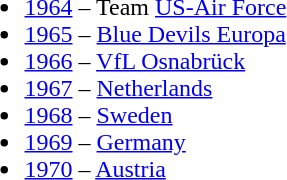<table>
<tr>
<td ! width="25%" valign="top"><br><ul><li><a href='#'>1964</a> – Team <a href='#'>US-Air Force</a></li><li><a href='#'>1965</a> – <a href='#'>Blue Devils Europa</a></li><li><a href='#'>1966</a> – <a href='#'>VfL Osnabrück</a></li><li><a href='#'>1967</a> – <a href='#'>Netherlands</a></li><li><a href='#'>1968</a> – <a href='#'>Sweden</a></li><li><a href='#'>1969</a> – <a href='#'>Germany</a></li><li><a href='#'>1970</a> – <a href='#'>Austria</a></li></ul></td>
<td ! width="25%" valign="top"><br></td>
<td ! width="25%" valign="top"><br></td>
</tr>
</table>
